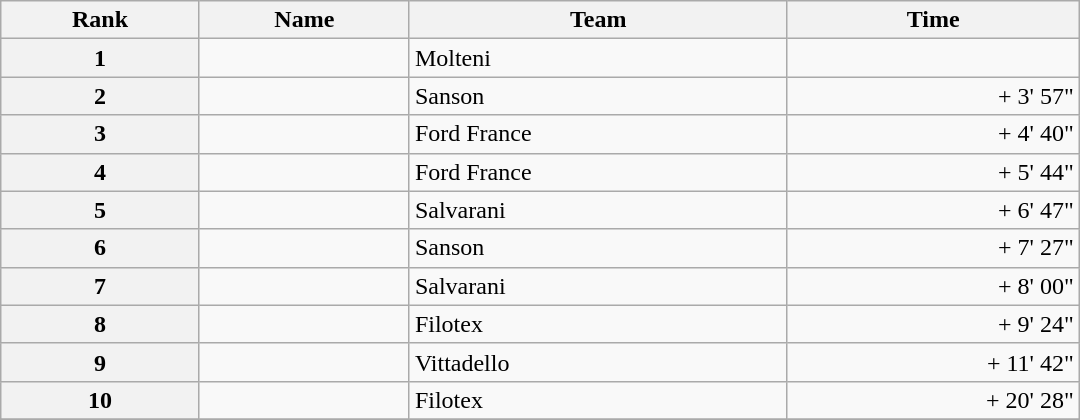<table class="wikitable" style="width:45em;margin-bottom:0;">
<tr>
<th>Rank</th>
<th>Name</th>
<th>Team</th>
<th>Time</th>
</tr>
<tr>
<th style="text-align:center">1</th>
<td> </td>
<td>Molteni</td>
<td align="right"></td>
</tr>
<tr>
<th style="text-align:center">2</th>
<td></td>
<td>Sanson</td>
<td align="right">+ 3' 57"</td>
</tr>
<tr>
<th style="text-align:center">3</th>
<td></td>
<td>Ford France</td>
<td align="right">+ 4' 40"</td>
</tr>
<tr>
<th style="text-align:center">4</th>
<td></td>
<td>Ford France</td>
<td align="right">+ 5' 44"</td>
</tr>
<tr>
<th style="text-align:center">5</th>
<td></td>
<td>Salvarani</td>
<td align="right">+ 6' 47"</td>
</tr>
<tr>
<th style="text-align:center">6</th>
<td></td>
<td>Sanson</td>
<td align="right">+ 7' 27"</td>
</tr>
<tr>
<th style="text-align:center">7</th>
<td></td>
<td>Salvarani</td>
<td align="right">+ 8' 00"</td>
</tr>
<tr>
<th style="text-align:center">8</th>
<td></td>
<td>Filotex</td>
<td align="right">+ 9' 24"</td>
</tr>
<tr>
<th style="text-align:center">9</th>
<td></td>
<td>Vittadello</td>
<td align="right">+ 11' 42"</td>
</tr>
<tr>
<th style="text-align:center">10</th>
<td></td>
<td>Filotex</td>
<td align="right">+ 20' 28"</td>
</tr>
<tr>
</tr>
</table>
